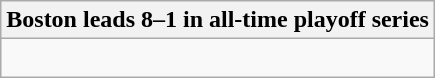<table class="wikitable collapsible collapsed">
<tr>
<th>Boston leads 8–1 in all-time playoff series</th>
</tr>
<tr>
<td><br>







</td>
</tr>
</table>
